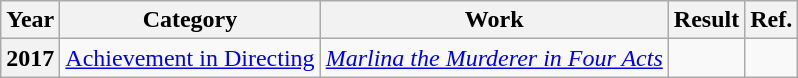<table class="wikitable plainrowheaders sortable">
<tr>
<th>Year</th>
<th>Category</th>
<th>Work</th>
<th>Result</th>
<th class="unsortable">Ref.</th>
</tr>
<tr>
<th>2017</th>
<td><a href='#'>Achievement in Directing</a></td>
<td><em><a href='#'>Marlina the Murderer in Four Acts</a></em></td>
<td></td>
<td align="center"></td>
</tr>
</table>
